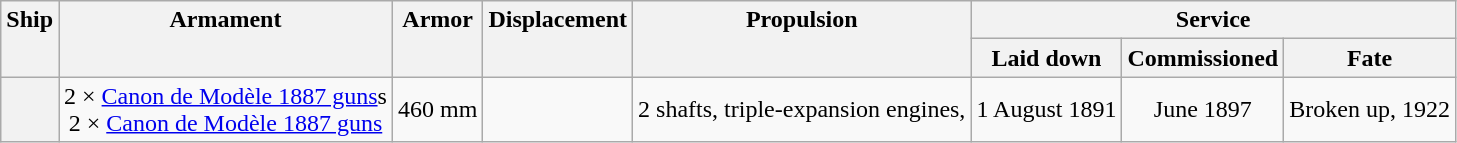<table class="wikitable plainrowheaders" style="text-align: center;">
<tr valign="top">
<th scope="col" rowspan="2">Ship</th>
<th scope="col" rowspan="2">Armament</th>
<th scope="col" rowspan="2">Armor</th>
<th scope="col" rowspan="2">Displacement</th>
<th scope="col" rowspan="2">Propulsion</th>
<th scope="col" colspan="3">Service</th>
</tr>
<tr valign="top">
<th scope="col">Laid down</th>
<th scope="col">Commissioned</th>
<th scope="col">Fate</th>
</tr>
<tr valign="center">
<th scope="row"></th>
<td>2 × <a href='#'>Canon de  Modèle 1887 guns</a>s<br>2 × <a href='#'>Canon de  Modèle 1887 guns</a></td>
<td>460 mm</td>
<td></td>
<td>2 shafts, triple-expansion engines, </td>
<td>1 August 1891</td>
<td>June 1897</td>
<td>Broken up, 1922</td>
</tr>
</table>
